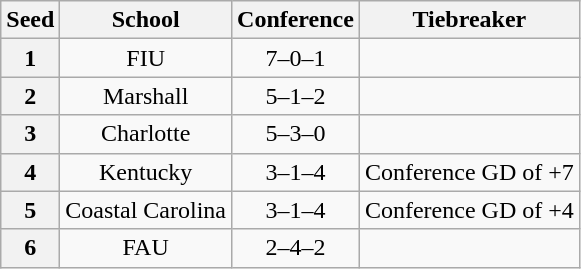<table class="wikitable" style="text-align:center">
<tr>
<th>Seed</th>
<th>School</th>
<th>Conference</th>
<th>Tiebreaker</th>
</tr>
<tr>
<th>1</th>
<td>FIU</td>
<td>7–0–1</td>
<td></td>
</tr>
<tr>
<th>2</th>
<td>Marshall</td>
<td>5–1–2</td>
<td></td>
</tr>
<tr>
<th>3</th>
<td>Charlotte</td>
<td>5–3–0</td>
<td></td>
</tr>
<tr>
<th>4</th>
<td>Kentucky</td>
<td>3–1–4</td>
<td>Conference GD of +7</td>
</tr>
<tr>
<th>5</th>
<td>Coastal Carolina</td>
<td>3–1–4</td>
<td>Conference GD of +4</td>
</tr>
<tr>
<th>6</th>
<td>FAU</td>
<td>2–4–2</td>
<td></td>
</tr>
</table>
